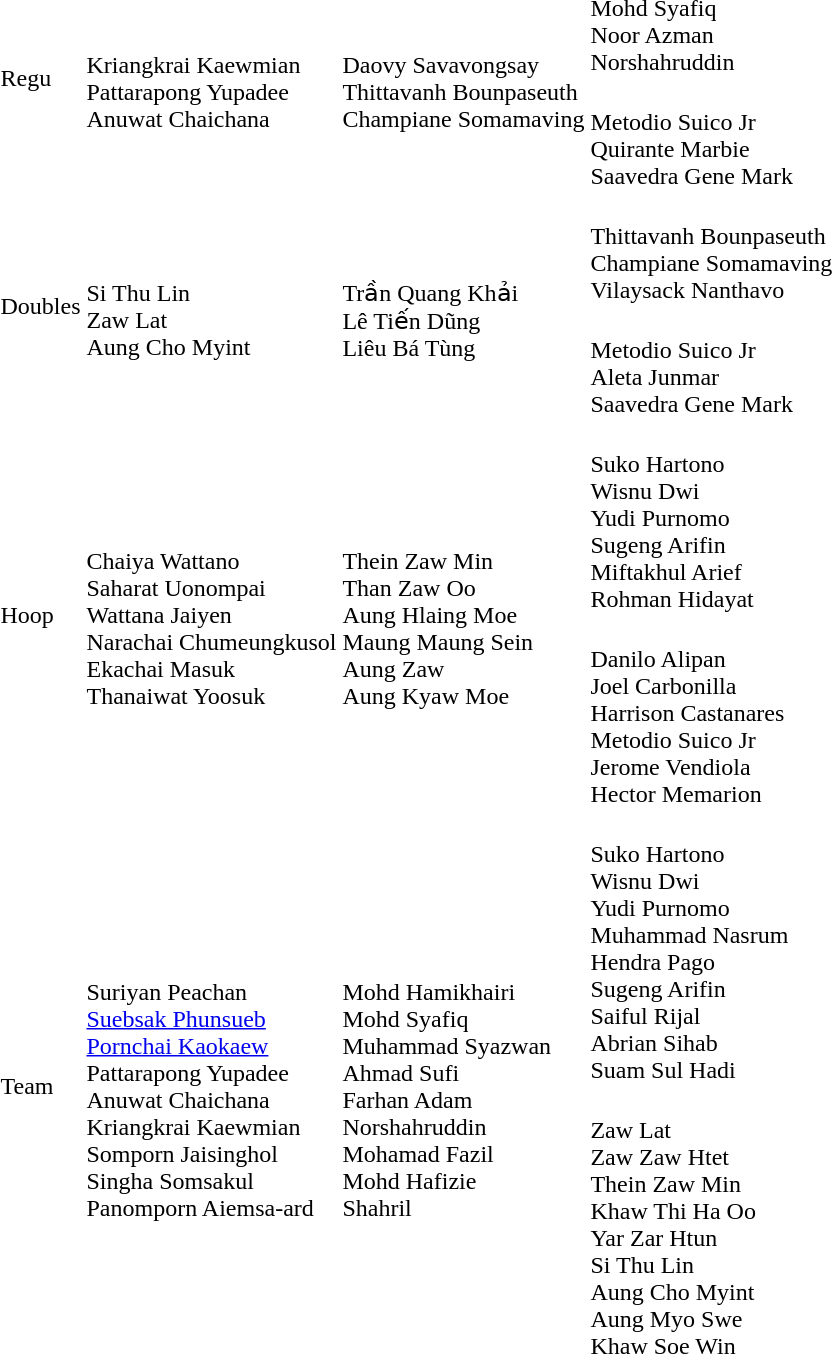<table>
<tr>
<td rowspan=2>Regu</td>
<td rowspan=2><br>Kriangkrai Kaewmian<br>Pattarapong Yupadee<br>Anuwat Chaichana</td>
<td rowspan=2 nowrap=true><br>Daovy Savavongsay<br>Thittavanh Bounpaseuth<br>Champiane Somamaving</td>
<td><br>Mohd Syafiq<br>Noor Azman<br>Norshahruddin</td>
</tr>
<tr>
<td><br>Metodio Suico Jr<br>Quirante Marbie<br>Saavedra Gene Mark</td>
</tr>
<tr>
<td rowspan=2>Doubles</td>
<td rowspan=2><br>Si Thu Lin<br>Zaw Lat<br>Aung Cho Myint</td>
<td rowspan=2><br>Trần Quang Khải<br>Lê Tiến Dũng<br>Liêu Bá Tùng</td>
<td nowrap=true><br>Thittavanh Bounpaseuth<br>Champiane Somamaving<br>Vilaysack Nanthavo</td>
</tr>
<tr>
<td><br>Metodio Suico Jr<br>Aleta Junmar<br>Saavedra Gene Mark</td>
</tr>
<tr>
<td rowspan=2>Hoop</td>
<td rowspan=2 nowrap=true><br>Chaiya Wattano<br>Saharat Uonompai<br>Wattana Jaiyen<br>Narachai Chumeungkusol<br>Ekachai Masuk<br>Thanaiwat Yoosuk</td>
<td rowspan=2><br>Thein Zaw Min<br>Than Zaw Oo<br>Aung Hlaing Moe<br>Maung Maung Sein<br>Aung Zaw<br>Aung Kyaw Moe</td>
<td><br>Suko Hartono<br>Wisnu Dwi<br>Yudi Purnomo<br>Sugeng Arifin<br>Miftakhul Arief<br>Rohman Hidayat</td>
</tr>
<tr>
<td><br>Danilo Alipan<br>Joel Carbonilla<br>Harrison Castanares<br>Metodio Suico Jr<br>Jerome Vendiola<br>Hector Memarion</td>
</tr>
<tr>
<td rowspan=2>Team</td>
<td rowspan=2><br>Suriyan Peachan<br><a href='#'>Suebsak Phunsueb</a><br><a href='#'>Pornchai Kaokaew</a><br>Pattarapong Yupadee<br>Anuwat Chaichana<br>Kriangkrai Kaewmian<br>Somporn Jaisinghol<br>Singha Somsakul<br>Panomporn Aiemsa-ard</td>
<td rowspan=2><br>Mohd Hamikhairi<br>Mohd Syafiq<br>Muhammad Syazwan<br>Ahmad Sufi<br>Farhan Adam<br>Norshahruddin<br>Mohamad Fazil<br>Mohd Hafizie<br>Shahril</td>
<td><br>Suko Hartono<br>Wisnu Dwi<br>Yudi Purnomo<br>Muhammad Nasrum<br>Hendra Pago<br>Sugeng Arifin<br>Saiful Rijal<br>Abrian Sihab<br>Suam Sul Hadi</td>
</tr>
<tr>
<td><br>Zaw Lat<br>Zaw Zaw Htet<br>Thein Zaw Min<br>Khaw Thi Ha Oo<br>Yar Zar Htun<br>Si Thu Lin<br>Aung Cho Myint<br>Aung Myo Swe<br>Khaw Soe Win</td>
</tr>
</table>
